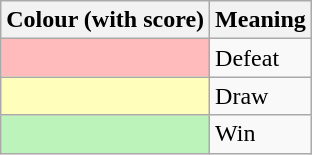<table Class="wikitable">
<tr>
<th scope=col>Colour (with score)</th>
<th scope=col>Meaning</th>
</tr>
<tr>
<td bgcolor=#FFBBBB></td>
<td>Defeat</td>
</tr>
<tr>
<td bgcolor=#FFFFBB></td>
<td>Draw</td>
</tr>
<tr>
<td bgcolor=#BBF3BB></td>
<td>Win</td>
</tr>
</table>
